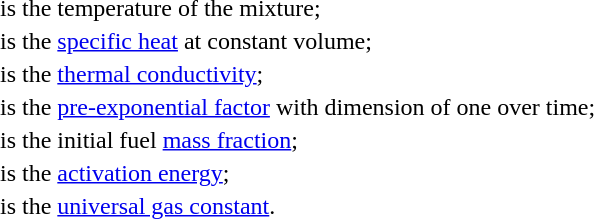<table cellpadding="2" style="line-height:100%;">
<tr>
<td></td>
<td>is the temperature of the mixture;</td>
</tr>
<tr>
<td></td>
<td>is the <a href='#'>specific heat</a> at constant volume;</td>
</tr>
<tr>
<td></td>
<td>is the <a href='#'>thermal conductivity</a>;</td>
</tr>
<tr>
<td></td>
<td>is the <a href='#'>pre-exponential factor</a> with dimension of one over time;</td>
</tr>
<tr>
<td></td>
<td>is the initial fuel <a href='#'>mass fraction</a>;</td>
</tr>
<tr>
<td></td>
<td>is the <a href='#'>activation energy</a>;</td>
</tr>
<tr>
<td></td>
<td>is the <a href='#'>universal gas constant</a>.</td>
</tr>
</table>
